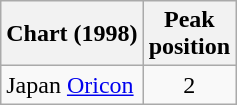<table class="wikitable">
<tr>
<th>Chart (1998)</th>
<th>Peak<br>position</th>
</tr>
<tr>
<td>Japan <a href='#'>Oricon</a></td>
<td align="center">2</td>
</tr>
</table>
